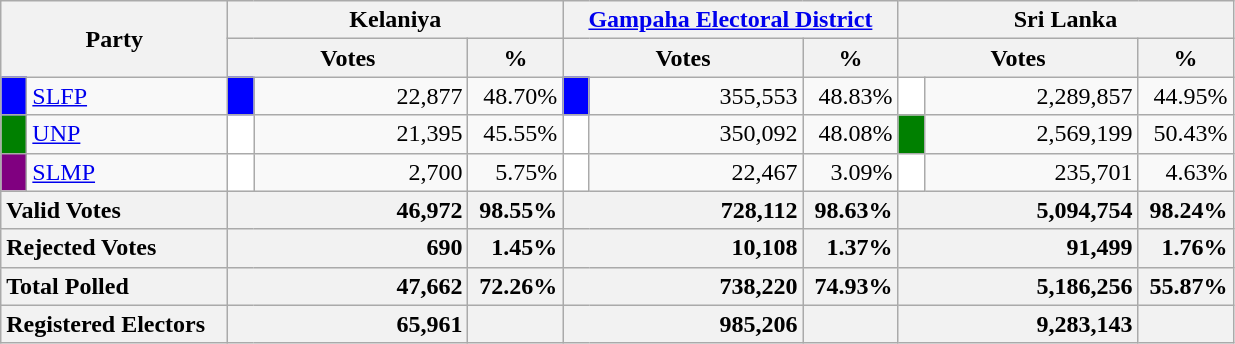<table class="wikitable">
<tr>
<th colspan="2" width="144px"rowspan="2">Party</th>
<th colspan="3" width="216px">Kelaniya</th>
<th colspan="3" width="216px"><a href='#'>Gampaha Electoral District</a></th>
<th colspan="3" width="216px">Sri Lanka</th>
</tr>
<tr>
<th colspan="2" width="144px">Votes</th>
<th>%</th>
<th colspan="2" width="144px">Votes</th>
<th>%</th>
<th colspan="2" width="144px">Votes</th>
<th>%</th>
</tr>
<tr>
<td style="background-color:blue;" width="10px"></td>
<td style="text-align:left;"><a href='#'>SLFP</a></td>
<td style="background-color:blue;" width="10px"></td>
<td style="text-align:right;">22,877</td>
<td style="text-align:right;">48.70%</td>
<td style="background-color:blue;" width="10px"></td>
<td style="text-align:right;">355,553</td>
<td style="text-align:right;">48.83%</td>
<td style="background-color:white;" width="10px"></td>
<td style="text-align:right;">2,289,857</td>
<td style="text-align:right;">44.95%</td>
</tr>
<tr>
<td style="background-color:green;" width="10px"></td>
<td style="text-align:left;"><a href='#'>UNP</a></td>
<td style="background-color:white;" width="10px"></td>
<td style="text-align:right;">21,395</td>
<td style="text-align:right;">45.55%</td>
<td style="background-color:white;" width="10px"></td>
<td style="text-align:right;">350,092</td>
<td style="text-align:right;">48.08%</td>
<td style="background-color:green;" width="10px"></td>
<td style="text-align:right;">2,569,199</td>
<td style="text-align:right;">50.43%</td>
</tr>
<tr>
<td style="background-color:purple;" width="10px"></td>
<td style="text-align:left;"><a href='#'>SLMP</a></td>
<td style="background-color:white;" width="10px"></td>
<td style="text-align:right;">2,700</td>
<td style="text-align:right;">5.75%</td>
<td style="background-color:white;" width="10px"></td>
<td style="text-align:right;">22,467</td>
<td style="text-align:right;">3.09%</td>
<td style="background-color:white;" width="10px"></td>
<td style="text-align:right;">235,701</td>
<td style="text-align:right;">4.63%</td>
</tr>
<tr>
<th colspan="2" width="144px"style="text-align:left;">Valid Votes</th>
<th style="text-align:right;"colspan="2" width="144px">46,972</th>
<th style="text-align:right;">98.55%</th>
<th style="text-align:right;"colspan="2" width="144px">728,112</th>
<th style="text-align:right;">98.63%</th>
<th style="text-align:right;"colspan="2" width="144px">5,094,754</th>
<th style="text-align:right;">98.24%</th>
</tr>
<tr>
<th colspan="2" width="144px"style="text-align:left;">Rejected Votes</th>
<th style="text-align:right;"colspan="2" width="144px">690</th>
<th style="text-align:right;">1.45%</th>
<th style="text-align:right;"colspan="2" width="144px">10,108</th>
<th style="text-align:right;">1.37%</th>
<th style="text-align:right;"colspan="2" width="144px">91,499</th>
<th style="text-align:right;">1.76%</th>
</tr>
<tr>
<th colspan="2" width="144px"style="text-align:left;">Total Polled</th>
<th style="text-align:right;"colspan="2" width="144px">47,662</th>
<th style="text-align:right;">72.26%</th>
<th style="text-align:right;"colspan="2" width="144px">738,220</th>
<th style="text-align:right;">74.93%</th>
<th style="text-align:right;"colspan="2" width="144px">5,186,256</th>
<th style="text-align:right;">55.87%</th>
</tr>
<tr>
<th colspan="2" width="144px"style="text-align:left;">Registered Electors</th>
<th style="text-align:right;"colspan="2" width="144px">65,961</th>
<th></th>
<th style="text-align:right;"colspan="2" width="144px">985,206</th>
<th></th>
<th style="text-align:right;"colspan="2" width="144px">9,283,143</th>
<th></th>
</tr>
</table>
